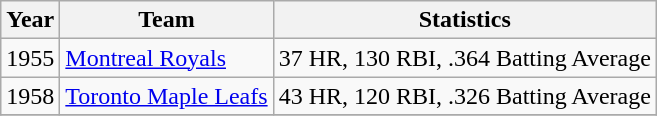<table class="wikitable">
<tr>
<th>Year</th>
<th>Team</th>
<th>Statistics</th>
</tr>
<tr>
<td>1955</td>
<td><a href='#'>Montreal Royals</a></td>
<td>37 HR, 130 RBI, .364 Batting Average</td>
</tr>
<tr>
<td>1958</td>
<td><a href='#'>Toronto Maple Leafs</a></td>
<td>43 HR, 120 RBI, .326 Batting Average</td>
</tr>
<tr>
</tr>
</table>
